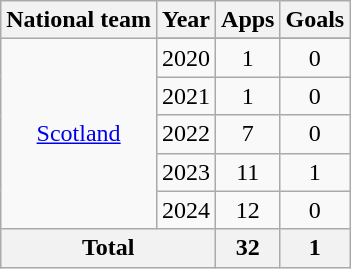<table class="wikitable" style="text-align:center">
<tr>
<th>National team</th>
<th>Year</th>
<th>Apps</th>
<th>Goals</th>
</tr>
<tr>
<td rowspan="6"><a href='#'>Scotland</a></td>
</tr>
<tr>
<td>2020</td>
<td>1</td>
<td>0</td>
</tr>
<tr>
<td>2021</td>
<td>1</td>
<td>0</td>
</tr>
<tr>
<td>2022</td>
<td>7</td>
<td>0</td>
</tr>
<tr>
<td>2023</td>
<td>11</td>
<td>1</td>
</tr>
<tr>
<td>2024</td>
<td>12</td>
<td>0</td>
</tr>
<tr>
<th colspan="2">Total</th>
<th>32</th>
<th>1</th>
</tr>
</table>
